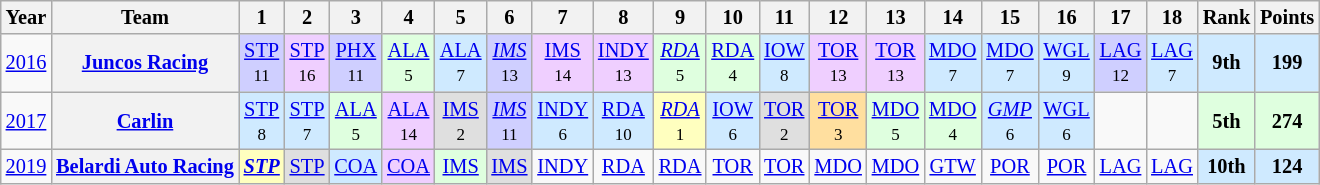<table class="wikitable" style="text-align:center; font-size:85%">
<tr>
<th>Year</th>
<th>Team</th>
<th>1</th>
<th>2</th>
<th>3</th>
<th>4</th>
<th>5</th>
<th>6</th>
<th>7</th>
<th>8</th>
<th>9</th>
<th>10</th>
<th>11</th>
<th>12</th>
<th>13</th>
<th>14</th>
<th>15</th>
<th>16</th>
<th>17</th>
<th>18</th>
<th>Rank</th>
<th>Points</th>
</tr>
<tr>
<td><a href='#'>2016</a></td>
<th nowrap><a href='#'>Juncos Racing</a></th>
<td style="background:#CFCFFF;"><a href='#'>STP</a><br><small>11</small></td>
<td style="background:#EFCFFF;"><a href='#'>STP</a><br><small>16</small></td>
<td style="background:#CFCFFF;"><a href='#'>PHX</a><br><small>11</small></td>
<td style="background:#DFFFDF;"><a href='#'>ALA</a><br><small>5</small></td>
<td style="background:#CFEAFF;"><a href='#'>ALA</a><br><small>7</small></td>
<td style="background:#CFCFFF;"><em><a href='#'>IMS</a></em><br><small>13</small></td>
<td style="background:#EFCFFF;"><a href='#'>IMS</a><br><small>14</small></td>
<td style="background:#EFCFFF;"><a href='#'>INDY</a><br><small>13</small></td>
<td style="background:#DFFFDF;"><em><a href='#'>RDA</a></em><br><small>5</small></td>
<td style="background:#DFFFDF;"><a href='#'>RDA</a><br><small>4</small></td>
<td style="background:#CFEAFF;"><a href='#'>IOW</a><br><small>8</small></td>
<td style="background:#EFCFFF;"><a href='#'>TOR</a><br><small>13</small></td>
<td style="background:#EFCFFF;"><a href='#'>TOR</a><br><small>13</small></td>
<td style="background:#CFEAFF;"><a href='#'>MDO</a><br><small>7</small></td>
<td style="background:#CFEAFF;"><a href='#'>MDO</a><br><small>7</small></td>
<td style="background:#CFEAFF;"><a href='#'>WGL</a><br><small>9</small></td>
<td style="background:#CFCFFF;"><a href='#'>LAG</a><br><small>12</small></td>
<td style="background:#CFEAFF;"><a href='#'>LAG</a><br><small>7</small></td>
<th style="background:#CFEAFF;">9th</th>
<th style="background:#CFEAFF;">199</th>
</tr>
<tr>
<td><a href='#'>2017</a></td>
<th><a href='#'>Carlin</a></th>
<td style="background:#CFEAFF;"><a href='#'>STP</a><br><small>8</small></td>
<td style="background:#CFEAFF;"><a href='#'>STP</a><br><small>7</small></td>
<td style="background:#DFFFDF;"><a href='#'>ALA</a><br><small>5</small></td>
<td style="background:#EFCFFF;"><a href='#'>ALA</a><br><small>14</small></td>
<td style="background:#DFDFDF;"><a href='#'>IMS</a><br><small>2</small></td>
<td style="background:#CFCFFF;"><em><a href='#'>IMS</a></em><br><small>11</small></td>
<td style="background:#CFEAFF;"><a href='#'>INDY</a><br><small>6</small></td>
<td style="background:#CFEAFF;"><a href='#'>RDA</a><br><small>10</small></td>
<td style="background:#FFFFBF;"><em><a href='#'>RDA</a></em><br><small>1</small></td>
<td style="background:#CFEAFF;"><a href='#'>IOW</a><br><small>6</small></td>
<td style="background:#DFDFDF;"><a href='#'>TOR</a><br><small>2</small></td>
<td style="background:#FFDF9F;"><a href='#'>TOR</a><br><small>3</small></td>
<td style="background:#DFFFDF;"><a href='#'>MDO</a><br><small>5</small></td>
<td style="background:#DFFFDF;"><a href='#'>MDO</a><br><small>4</small></td>
<td style="background:#CFEAFF;"><em><a href='#'>GMP</a></em><br><small>6</small></td>
<td style="background:#CFEAFF;"><a href='#'>WGL</a><br><small>6</small></td>
<td></td>
<td></td>
<th style="background:#DFFFDF;">5th</th>
<th style="background:#DFFFDF;">274</th>
</tr>
<tr>
<td><a href='#'>2019</a></td>
<th nowrap><a href='#'>Belardi Auto Racing</a></th>
<td style="background:#FFFFBF;"><strong><em><a href='#'>STP</a></em></strong><br></td>
<td style="background:#DFDFDF;"><a href='#'>STP</a><br></td>
<td style="background:#CFEAFF;"><a href='#'>COA</a><br></td>
<td style="background:#EFCFFF;"><a href='#'>COA</a><br></td>
<td style="background:#DFFFDF;"><a href='#'>IMS</a><br></td>
<td style="background:#DFDFDF;"><a href='#'>IMS</a><br></td>
<td><a href='#'>INDY</a></td>
<td><a href='#'>RDA</a></td>
<td><a href='#'>RDA</a></td>
<td><a href='#'>TOR</a></td>
<td><a href='#'>TOR</a></td>
<td><a href='#'>MDO</a></td>
<td><a href='#'>MDO</a></td>
<td><a href='#'>GTW</a></td>
<td><a href='#'>POR</a></td>
<td><a href='#'>POR</a></td>
<td><a href='#'>LAG</a></td>
<td><a href='#'>LAG</a></td>
<th style="background:#CFEAFF;">10th</th>
<th style="background:#CFEAFF;">124</th>
</tr>
</table>
